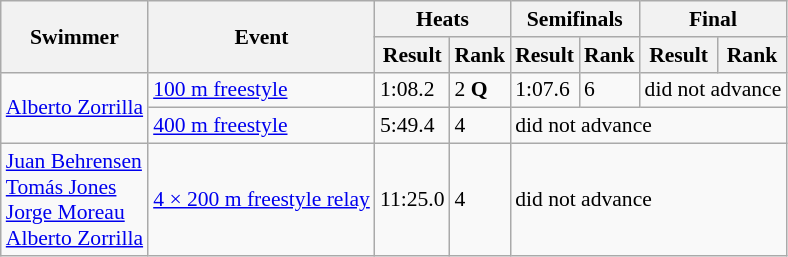<table class=wikitable style="font-size:90%" style="text-align:center">
<tr>
<th rowspan=2>Swimmer</th>
<th rowspan=2>Event</th>
<th colspan=2>Heats</th>
<th colspan=2>Semifinals</th>
<th colspan=2>Final</th>
</tr>
<tr>
<th>Result</th>
<th>Rank</th>
<th>Result</th>
<th>Rank</th>
<th>Result</th>
<th>Rank</th>
</tr>
<tr>
<td rowspan=2 align=left><a href='#'>Alberto Zorrilla</a></td>
<td align=left><a href='#'>100 m freestyle</a></td>
<td>1:08.2</td>
<td>2 <strong>Q</strong></td>
<td>1:07.6</td>
<td>6</td>
<td colspan=2>did not advance</td>
</tr>
<tr>
<td align=left><a href='#'>400 m freestyle</a></td>
<td>5:49.4</td>
<td>4</td>
<td colspan=4>did not advance</td>
</tr>
<tr>
<td align=left><a href='#'>Juan Behrensen</a> <br> <a href='#'>Tomás Jones</a> <br> <a href='#'>Jorge Moreau</a> <br> <a href='#'>Alberto Zorrilla</a></td>
<td align=left><a href='#'>4 × 200 m freestyle relay</a></td>
<td>11:25.0</td>
<td>4</td>
<td colspan=4>did not advance</td>
</tr>
</table>
